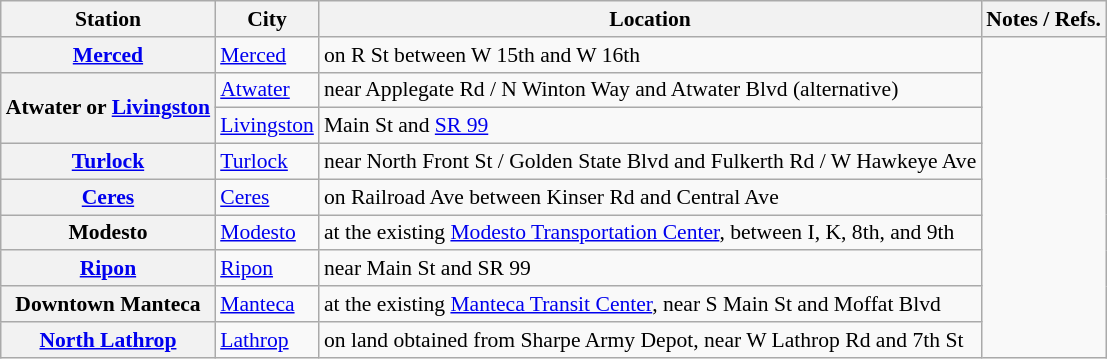<table class="wikitable" style="font-size:90%;text-align:left;">
<tr>
<th>Station</th>
<th>City</th>
<th>Location</th>
<th>Notes / Refs.</th>
</tr>
<tr>
<th><a href='#'>Merced</a></th>
<td><a href='#'>Merced</a></td>
<td>on R St between W 15th and W 16th</td>
</tr>
<tr>
<th rowspan=2>Atwater or <a href='#'>Livingston</a></th>
<td><a href='#'>Atwater</a></td>
<td>near Applegate Rd / N Winton Way and Atwater Blvd (alternative)</td>
</tr>
<tr>
<td><a href='#'>Livingston</a></td>
<td>Main St and <a href='#'>SR 99</a></td>
</tr>
<tr>
<th><a href='#'>Turlock</a></th>
<td><a href='#'>Turlock</a></td>
<td>near North Front St / Golden State Blvd and Fulkerth Rd / W Hawkeye Ave</td>
</tr>
<tr>
<th><a href='#'>Ceres</a></th>
<td><a href='#'>Ceres</a></td>
<td>on Railroad Ave between Kinser Rd and Central Ave</td>
</tr>
<tr>
<th>Modesto</th>
<td><a href='#'>Modesto</a></td>
<td>at the existing <a href='#'>Modesto Transportation Center</a>, between I, K, 8th, and 9th</td>
</tr>
<tr>
<th><a href='#'>Ripon</a></th>
<td><a href='#'>Ripon</a></td>
<td>near Main St and SR 99</td>
</tr>
<tr>
<th>Downtown Manteca</th>
<td><a href='#'>Manteca</a></td>
<td>at the existing <a href='#'>Manteca Transit Center</a>, near S Main St and Moffat Blvd</td>
</tr>
<tr>
<th><a href='#'>North Lathrop</a></th>
<td><a href='#'>Lathrop</a></td>
<td>on land obtained from Sharpe Army Depot, near W Lathrop Rd and 7th St</td>
</tr>
</table>
